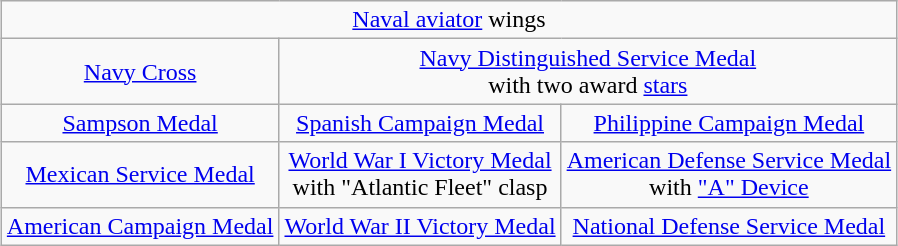<table class="wikitable" style="margin:1em auto; text-align:center;">
<tr>
<td colspan=3><a href='#'>Naval aviator</a> wings</td>
</tr>
<tr>
<td colspan=1><a href='#'>Navy Cross</a></td>
<td colspan=2><a href='#'>Navy Distinguished Service Medal</a><br>with two award <a href='#'>stars</a></td>
</tr>
<tr>
<td><a href='#'>Sampson Medal</a></td>
<td><a href='#'>Spanish Campaign Medal</a></td>
<td><a href='#'>Philippine Campaign Medal</a></td>
</tr>
<tr>
<td><a href='#'>Mexican Service Medal</a></td>
<td><a href='#'>World War I Victory Medal</a><br>with "Atlantic Fleet" clasp</td>
<td><a href='#'>American Defense Service Medal</a><br>with <a href='#'>"A" Device</a></td>
</tr>
<tr>
<td><a href='#'>American Campaign Medal</a></td>
<td><a href='#'>World War II Victory Medal</a></td>
<td><a href='#'>National Defense Service Medal</a></td>
</tr>
</table>
